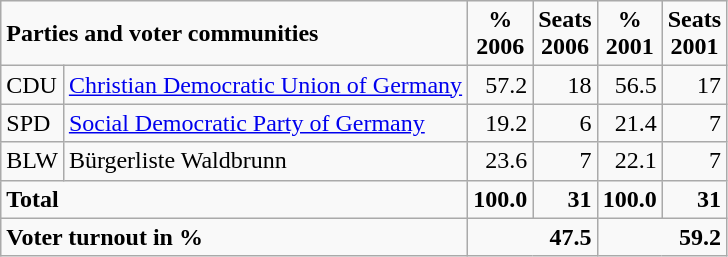<table class="wikitable">
<tr --  class="hintergrundfarbe5">
<td colspan="2"><strong>Parties and voter communities</strong></td>
<td align="center"><strong>%<br>2006</strong></td>
<td align="center"><strong>Seats<br>2006</strong></td>
<td align="center"><strong>%<br>2001</strong></td>
<td align="center"><strong>Seats<br>2001</strong></td>
</tr>
<tr --->
<td>CDU</td>
<td><a href='#'>Christian Democratic Union of Germany</a></td>
<td align="right">57.2</td>
<td align="right">18</td>
<td align="right">56.5</td>
<td align="right">17</td>
</tr>
<tr --->
<td>SPD</td>
<td><a href='#'>Social Democratic Party of Germany</a></td>
<td align="right">19.2</td>
<td align="right">6</td>
<td align="right">21.4</td>
<td align="right">7</td>
</tr>
<tr --->
<td>BLW</td>
<td>Bürgerliste Waldbrunn</td>
<td align="right">23.6</td>
<td align="right">7</td>
<td align="right">22.1</td>
<td align="right">7</td>
</tr>
<tr -- class="hintergrundfarbe5">
<td colspan="2"><strong>Total</strong></td>
<td align="right"><strong>100.0</strong></td>
<td align="right"><strong>31</strong></td>
<td align="right"><strong>100.0</strong></td>
<td align="right"><strong>31</strong></td>
</tr>
<tr -- class="hintergrundfarbe5">
<td colspan="2"><strong>Voter turnout in %</strong></td>
<td colspan="2" align="right"><strong>47.5</strong></td>
<td colspan="2" align="right"><strong>59.2</strong></td>
</tr>
</table>
